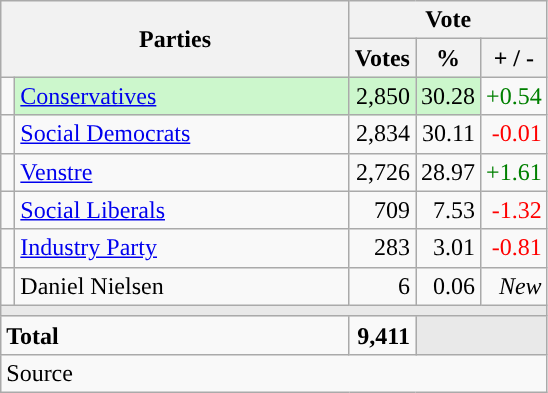<table class="wikitable" style="text-align:right;">
<tr>
<th style="text-align:centre;" rowspan="2" colspan="2" width="225">Parties</th>
<th colspan="3">Vote</th>
</tr>
<tr>
<th width="15">Votes</th>
<th width="15">%</th>
<th width="15">+ / -</th>
</tr>
<tr>
<td width="2" style="color:inherit;background:"></td>
<td bgcolor=#ccf7cc  align="left"><a href='#'>Conservatives</a></td>
<td bgcolor=#ccf7cc>2,850</td>
<td bgcolor=#ccf7cc>30.28</td>
<td style=color:green;>+0.54</td>
</tr>
<tr>
<td width="2" style="color:inherit;background:"></td>
<td align="left"><a href='#'>Social Democrats</a></td>
<td>2,834</td>
<td>30.11</td>
<td style=color:red;>-0.01</td>
</tr>
<tr>
<td width="2" style="color:inherit;background:"></td>
<td align="left"><a href='#'>Venstre</a></td>
<td>2,726</td>
<td>28.97</td>
<td style=color:green;>+1.61</td>
</tr>
<tr>
<td width="2" style="color:inherit;background:"></td>
<td align="left"><a href='#'>Social Liberals</a></td>
<td>709</td>
<td>7.53</td>
<td style=color:red;>-1.32</td>
</tr>
<tr>
<td width="2" style="color:inherit;background:"></td>
<td align="left"><a href='#'>Industry Party</a></td>
<td>283</td>
<td>3.01</td>
<td style=color:red;>-0.81</td>
</tr>
<tr>
<td width="2" style="color:inherit;background:"></td>
<td align="left">Daniel Nielsen</td>
<td>6</td>
<td>0.06</td>
<td><em>New</em></td>
</tr>
<tr>
<td colspan="7" bgcolor="#E9E9E9"></td>
</tr>
<tr>
<td align="left" colspan="2"><strong>Total</strong></td>
<td><strong>9,411</strong></td>
<td bgcolor="#E9E9E9" colspan="2"></td>
</tr>
<tr>
<td align="left" colspan="6">Source</td>
</tr>
</table>
